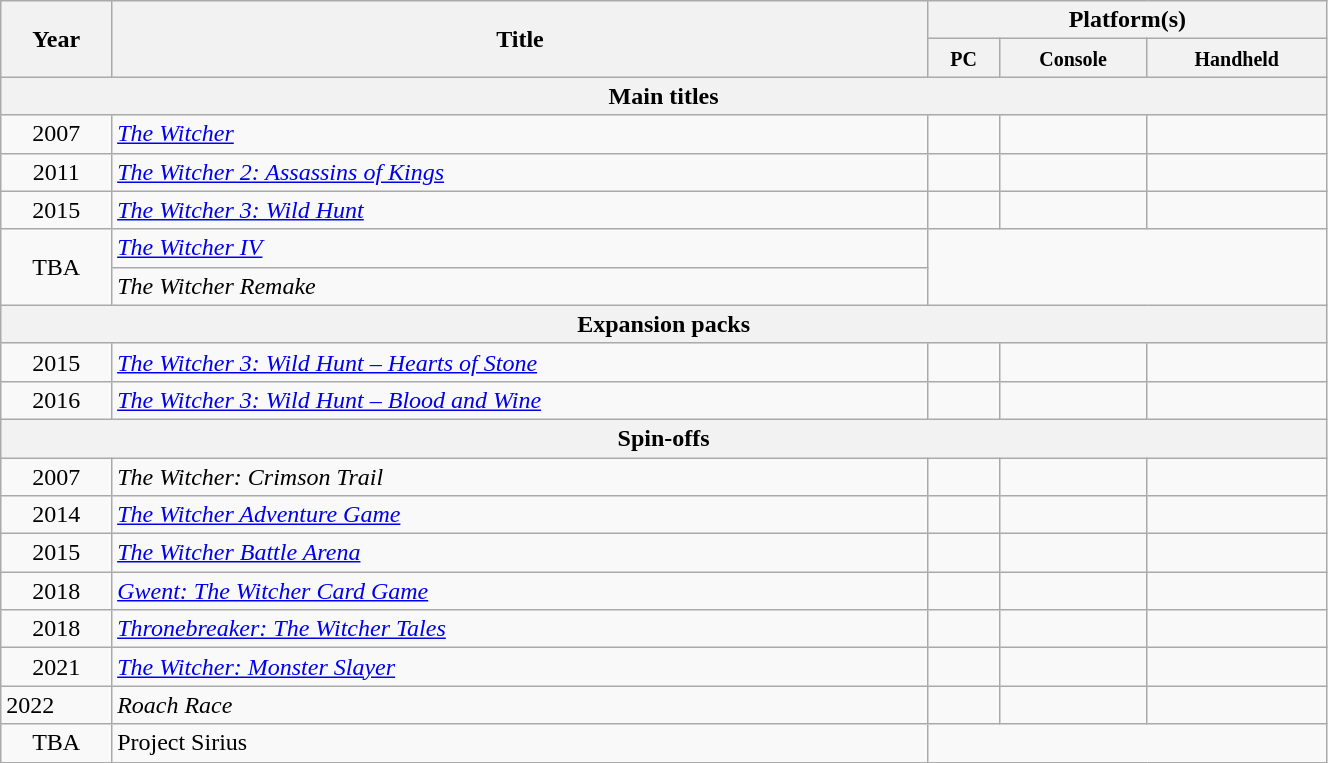<table class="wikitable" style="width:70%" style="align:center;">
<tr>
<th rowspan="2">Year</th>
<th rowspan="2">Title</th>
<th colspan="3">Platform(s)</th>
</tr>
<tr style="text-align:center;">
<th><small><strong>PC</strong></small></th>
<th><small><strong>Console</strong></small></th>
<th><small><strong>Handheld</strong></small></th>
</tr>
<tr>
<th colspan="5">Main titles</th>
</tr>
<tr>
<td style="text-align:center;">2007</td>
<td><em><a href='#'>The Witcher</a></em></td>
<td></td>
<td></td>
<td></td>
</tr>
<tr>
<td style="text-align:center;">2011</td>
<td><em><a href='#'>The Witcher 2: Assassins of Kings</a></em></td>
<td></td>
<td></td>
<td></td>
</tr>
<tr>
<td style="text-align:center;">2015</td>
<td><em><a href='#'>The Witcher 3: Wild Hunt</a></em></td>
<td></td>
<td></td>
<td></td>
</tr>
<tr>
<td style="text-align:center;" rowspan="2">TBA</td>
<td><em><a href='#'>The Witcher IV</a></em></td>
<td colspan="3" rowspan="2"></td>
</tr>
<tr>
<td><em>The Witcher Remake</em></td>
</tr>
<tr>
<th colspan="5">Expansion packs</th>
</tr>
<tr>
<td style="text-align:center;">2015</td>
<td><em><a href='#'>The Witcher 3: Wild Hunt – Hearts of Stone</a></em></td>
<td></td>
<td></td>
<td></td>
</tr>
<tr>
<td style="text-align:center;">2016</td>
<td><em><a href='#'>The Witcher 3: Wild Hunt – Blood and Wine</a></em></td>
<td></td>
<td></td>
<td></td>
</tr>
<tr>
<th colspan="5">Spin-offs</th>
</tr>
<tr>
<td style="text-align:center;">2007</td>
<td><em>The Witcher: Crimson Trail</em></td>
<td></td>
<td></td>
<td></td>
</tr>
<tr>
<td style="text-align:center;">2014</td>
<td><em><a href='#'>The Witcher Adventure Game</a></em></td>
<td></td>
<td></td>
<td></td>
</tr>
<tr>
<td style="text-align:center;">2015</td>
<td><em><a href='#'>The Witcher Battle Arena</a></em></td>
<td></td>
<td></td>
<td></td>
</tr>
<tr>
<td style="text-align:center;">2018</td>
<td><em><a href='#'>Gwent: The Witcher Card Game</a></em></td>
<td></td>
<td></td>
<td></td>
</tr>
<tr>
<td style="text-align:center;">2018</td>
<td><em><a href='#'>Thronebreaker: The Witcher Tales</a></em></td>
<td></td>
<td></td>
<td></td>
</tr>
<tr>
<td style="text-align:center;">2021</td>
<td><em><a href='#'>The Witcher: Monster Slayer</a></em></td>
<td></td>
<td></td>
<td></td>
</tr>
<tr>
<td>2022</td>
<td><em>Roach Race</em></td>
<td></td>
<td></td>
<td></td>
</tr>
<tr>
<td style="text-align:center;">TBA</td>
<td>Project Sirius</td>
<td colspan="3"></td>
</tr>
</table>
